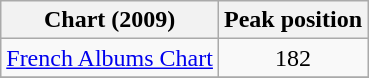<table class="wikitable sortable">
<tr>
<th>Chart (2009)</th>
<th>Peak position</th>
</tr>
<tr>
<td><a href='#'>French Albums Chart</a></td>
<td align=center>182</td>
</tr>
<tr>
</tr>
</table>
